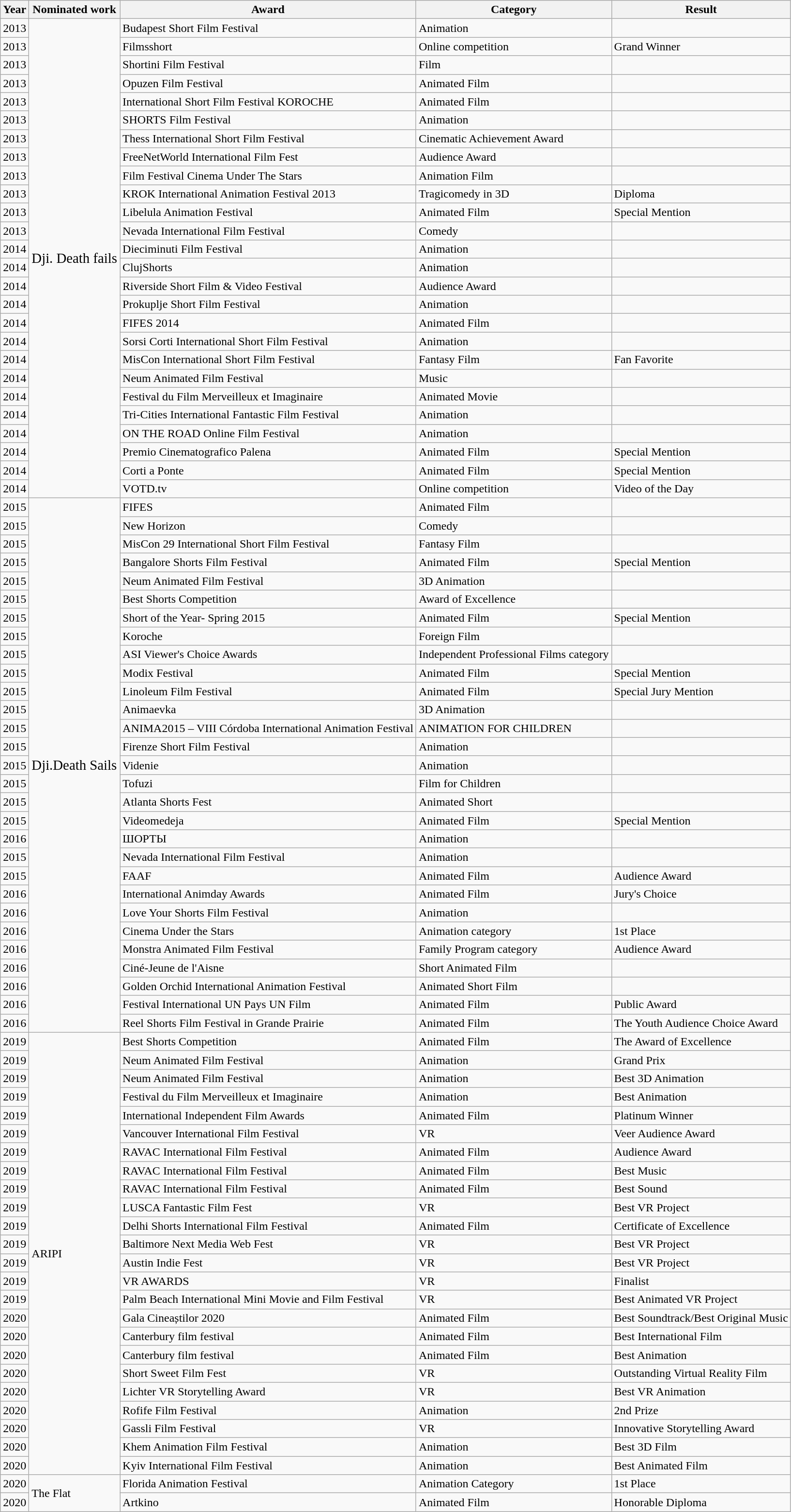<table class="wikitable">
<tr>
<th>Year</th>
<th>Nominated work</th>
<th>Award</th>
<th>Category</th>
<th>Result</th>
</tr>
<tr>
<td>2013</td>
<td rowspan="26"><big>Dji. Death fails</big></td>
<td>Budapest Short Film Festival</td>
<td>Animation</td>
<td></td>
</tr>
<tr>
<td>2013</td>
<td>Filmsshort</td>
<td>Online competition</td>
<td>Grand Winner</td>
</tr>
<tr>
<td>2013</td>
<td>Shortini Film Festival</td>
<td>Film</td>
<td></td>
</tr>
<tr>
<td>2013</td>
<td>Opuzen Film Festival</td>
<td>Animated Film</td>
<td></td>
</tr>
<tr>
<td>2013</td>
<td>International Short Film Festival KOROCHE</td>
<td>Animated Film</td>
<td></td>
</tr>
<tr>
<td>2013</td>
<td>SHORTS Film Festival</td>
<td>Animation</td>
<td></td>
</tr>
<tr>
<td>2013</td>
<td>Thess International Short Film Festival</td>
<td>Cinematic Achievement Award</td>
<td></td>
</tr>
<tr>
<td>2013</td>
<td>FreeNetWorld International Film Fest</td>
<td>Audience Award</td>
<td></td>
</tr>
<tr>
<td>2013</td>
<td>Film Festival Cinema Under The Stars</td>
<td>Animation Film</td>
<td></td>
</tr>
<tr>
<td>2013</td>
<td>KROK International Animation Festival 2013</td>
<td>Tragicomedy in 3D</td>
<td>Diploma</td>
</tr>
<tr>
<td>2013</td>
<td>Libelula Animation Festival</td>
<td>Animated Film</td>
<td>Special Mention</td>
</tr>
<tr>
<td>2013</td>
<td>Nevada International Film Festival</td>
<td>Comedy</td>
<td></td>
</tr>
<tr>
<td>2014</td>
<td>Dieciminuti Film Festival</td>
<td>Animation</td>
<td></td>
</tr>
<tr>
<td>2014</td>
<td>ClujShorts</td>
<td>Animation</td>
<td></td>
</tr>
<tr>
<td>2014</td>
<td>Riverside Short Film & Video Festival</td>
<td>Audience Award</td>
<td></td>
</tr>
<tr>
<td>2014</td>
<td>Prokuplje Short Film Festival</td>
<td>Animation</td>
<td></td>
</tr>
<tr>
<td>2014</td>
<td>FIFES 2014</td>
<td>Animated Film</td>
<td></td>
</tr>
<tr>
<td>2014</td>
<td>Sorsi Corti International Short Film Festival</td>
<td>Animation</td>
<td></td>
</tr>
<tr>
<td>2014</td>
<td>MisCon International Short Film Festival</td>
<td>Fantasy Film</td>
<td>Fan Favorite</td>
</tr>
<tr>
<td>2014</td>
<td>Neum Animated Film Festival</td>
<td>Music</td>
<td></td>
</tr>
<tr>
<td>2014</td>
<td>Festival du Film Merveilleux et Imaginaire</td>
<td>Animated Movie</td>
<td></td>
</tr>
<tr>
<td>2014</td>
<td>Tri-Cities International Fantastic Film Festival</td>
<td>Animation</td>
<td></td>
</tr>
<tr>
<td>2014</td>
<td>ON THE ROAD Online Film Festival</td>
<td>Animation</td>
<td></td>
</tr>
<tr>
<td>2014</td>
<td>Premio Cinematografico Palena</td>
<td>Animated Film</td>
<td>Special Mention</td>
</tr>
<tr>
<td>2014</td>
<td>Corti a Ponte</td>
<td>Animated Film</td>
<td>Special Mention</td>
</tr>
<tr>
<td>2014</td>
<td>VOTD.tv</td>
<td>Online competition</td>
<td>Video of the Day</td>
</tr>
<tr>
<td>2015</td>
<td rowspan="29"><big>Dji.Death Sails</big></td>
<td>FIFES</td>
<td>Animated Film</td>
<td></td>
</tr>
<tr>
<td>2015</td>
<td>New Horizon</td>
<td>Comedy</td>
<td></td>
</tr>
<tr>
<td>2015</td>
<td>MisCon 29 International Short Film Festival</td>
<td>Fantasy Film</td>
<td></td>
</tr>
<tr>
<td>2015</td>
<td>Bangalore Shorts Film Festival</td>
<td>Animated Film</td>
<td>Special Mention</td>
</tr>
<tr>
<td>2015</td>
<td>Neum Animated Film Festival</td>
<td>3D Animation</td>
<td></td>
</tr>
<tr>
<td>2015</td>
<td>Best Shorts Competition</td>
<td>Award of Excellence</td>
<td></td>
</tr>
<tr>
<td>2015</td>
<td>Short of the Year- Spring 2015</td>
<td>Animated Film</td>
<td>Special Mention</td>
</tr>
<tr>
<td>2015</td>
<td>Koroche</td>
<td>Foreign Film</td>
<td></td>
</tr>
<tr>
<td>2015</td>
<td>ASI Viewer's Choice Awards</td>
<td>Independent Professional Films category</td>
<td></td>
</tr>
<tr>
<td>2015</td>
<td>Modix Festival</td>
<td>Animated Film</td>
<td>Special Mention</td>
</tr>
<tr>
<td>2015</td>
<td>Linoleum Film Festival</td>
<td>Animated Film</td>
<td>Special Jury Mention</td>
</tr>
<tr>
<td>2015</td>
<td>Animaevka</td>
<td>3D Animation</td>
<td></td>
</tr>
<tr>
<td>2015</td>
<td>ANIMA2015 – VIII Córdoba International Animation Festival</td>
<td>ANIMATION FOR CHILDREN</td>
<td></td>
</tr>
<tr>
<td>2015</td>
<td>Firenze Short Film Festival</td>
<td>Animation</td>
<td></td>
</tr>
<tr>
<td>2015</td>
<td>Videnie</td>
<td>Animation</td>
<td></td>
</tr>
<tr>
<td>2015</td>
<td>Tofuzi</td>
<td>Film for Children</td>
<td></td>
</tr>
<tr>
<td>2015</td>
<td>Atlanta Shorts Fest</td>
<td>Animated Short</td>
<td></td>
</tr>
<tr>
<td>2015</td>
<td>Videomedeja</td>
<td>Animated Film</td>
<td>Special Mention</td>
</tr>
<tr>
<td>2016</td>
<td>ШОРТЫ</td>
<td>Animation</td>
<td></td>
</tr>
<tr>
<td>2015</td>
<td>Nevada International Film Festival</td>
<td>Animation</td>
<td></td>
</tr>
<tr>
<td>2015</td>
<td>FAAF</td>
<td>Animated Film</td>
<td>Audience Award</td>
</tr>
<tr>
<td>2016</td>
<td>International Animday Awards</td>
<td>Animated Film</td>
<td>Jury's Choice</td>
</tr>
<tr>
<td>2016</td>
<td>Love Your Shorts Film Festival</td>
<td>Animation</td>
<td></td>
</tr>
<tr>
<td>2016</td>
<td>Cinema Under the Stars</td>
<td>Animation category</td>
<td>1st Place</td>
</tr>
<tr>
<td>2016</td>
<td>Monstra Animated Film Festival</td>
<td>Family Program category</td>
<td>Audience Award</td>
</tr>
<tr>
<td>2016</td>
<td>Ciné-Jeune de l'Aisne</td>
<td>Short Animated Film</td>
<td></td>
</tr>
<tr>
<td>2016</td>
<td>Golden Orchid International Animation Festival</td>
<td>Animated Short Film</td>
<td></td>
</tr>
<tr>
<td>2016</td>
<td>Festival International UN Pays UN Film</td>
<td>Animated Film</td>
<td>Public Award</td>
</tr>
<tr>
<td>2016</td>
<td>Reel Shorts Film Festival in Grande Prairie</td>
<td>Animated Film</td>
<td>The Youth Audience Choice Award</td>
</tr>
<tr>
<td>2019</td>
<td rowspan="24">ARIPI</td>
<td>Best Shorts Competition</td>
<td>Animated Film</td>
<td>The Award of Exсellence</td>
</tr>
<tr>
<td>2019</td>
<td>Neum Animated Film Festival</td>
<td>Animation</td>
<td>Grand Prix</td>
</tr>
<tr>
<td>2019</td>
<td>Neum Animated Film Festival</td>
<td>Animation</td>
<td>Best 3D Animation</td>
</tr>
<tr>
<td>2019</td>
<td>Festival du Film Merveilleux et Imaginaire</td>
<td>Animation</td>
<td>Best Animation</td>
</tr>
<tr>
<td>2019</td>
<td>International Independent Film Awards</td>
<td>Animated Film</td>
<td>Platinum Winner</td>
</tr>
<tr>
<td>2019</td>
<td>Vancouver International Film Festival</td>
<td>VR</td>
<td>Veer Audience Award</td>
</tr>
<tr>
<td>2019</td>
<td>RAVAC International Film Festival</td>
<td>Animated Film</td>
<td>Audience Award</td>
</tr>
<tr>
<td>2019</td>
<td>RAVAC International Film Festival</td>
<td>Animated Film</td>
<td>Best Music</td>
</tr>
<tr>
<td>2019</td>
<td>RAVAC International Film Festival</td>
<td>Animated Film</td>
<td>Best Sound</td>
</tr>
<tr>
<td>2019</td>
<td>LUSCA Fantastic Film Fest</td>
<td>VR</td>
<td>Best VR Project</td>
</tr>
<tr>
<td>2019</td>
<td>Delhi Shorts International Film Festival</td>
<td>Animated Film</td>
<td>Certificate of Exсellence</td>
</tr>
<tr>
<td>2019</td>
<td>Baltimore Next Media Web Fest</td>
<td>VR</td>
<td>Best VR Project</td>
</tr>
<tr>
<td>2019</td>
<td>Austin Indie Fest</td>
<td>VR</td>
<td>Best VR Project</td>
</tr>
<tr>
<td>2019</td>
<td>VR AWARDS</td>
<td>VR</td>
<td>Finalist</td>
</tr>
<tr>
<td>2019</td>
<td>Palm Beach International Mini Movie and Film Festival</td>
<td>VR</td>
<td>Best Animated VR Project</td>
</tr>
<tr>
<td>2020</td>
<td>Gala Cineaștilor 2020</td>
<td>Animated Film</td>
<td>Best Soundtrack/Best Original Music</td>
</tr>
<tr>
<td>2020</td>
<td>Canterbury film festival</td>
<td>Animated Film</td>
<td>Best International Film</td>
</tr>
<tr>
<td>2020</td>
<td>Canterbury film festival</td>
<td>Animated Film</td>
<td>Best Animation</td>
</tr>
<tr>
<td>2020</td>
<td>Short Sweet Film Fest</td>
<td>VR</td>
<td>Outstanding Virtual Reality Film</td>
</tr>
<tr>
<td>2020</td>
<td>Lichter VR Storytelling Award</td>
<td>VR</td>
<td>Best VR Animation</td>
</tr>
<tr>
<td>2020</td>
<td>Rofife Film Festival</td>
<td>Animation</td>
<td>2nd Prize</td>
</tr>
<tr>
<td>2020</td>
<td>Gassli Film Festival</td>
<td>VR</td>
<td>Innovative Storytelling Award</td>
</tr>
<tr>
<td>2020</td>
<td>Khem Animation Film Festival</td>
<td>Animation</td>
<td>Best 3D Film</td>
</tr>
<tr>
<td>2020</td>
<td>Kyiv International Film Festival</td>
<td>Animation</td>
<td>Best Animated Film</td>
</tr>
<tr>
<td>2020</td>
<td rowspan="2">The Flat</td>
<td>Florida Animation Festival</td>
<td>Animation Category</td>
<td>1st Place</td>
</tr>
<tr>
<td>2020</td>
<td>Artkino</td>
<td>Animated Film</td>
<td>Honorable Diploma</td>
</tr>
</table>
